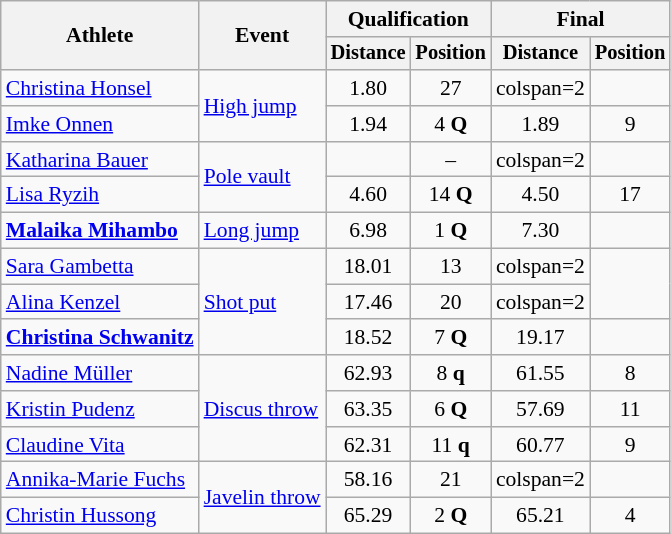<table class=wikitable style=font-size:90%>
<tr>
<th rowspan=2>Athlete</th>
<th rowspan=2>Event</th>
<th colspan=2>Qualification</th>
<th colspan=2>Final</th>
</tr>
<tr style=font-size:95%>
<th>Distance</th>
<th>Position</th>
<th>Distance</th>
<th>Position</th>
</tr>
<tr align=center>
<td align=left><a href='#'>Christina Honsel</a></td>
<td align=left rowspan=2><a href='#'>High jump</a></td>
<td>1.80</td>
<td>27</td>
<td>colspan=2 </td>
</tr>
<tr align=center>
<td align=left><a href='#'>Imke Onnen</a></td>
<td>1.94</td>
<td>4 <strong>Q</strong></td>
<td>1.89</td>
<td>9</td>
</tr>
<tr align=center>
<td align=left><a href='#'>Katharina Bauer</a></td>
<td align=left rowspan=2><a href='#'>Pole vault</a></td>
<td></td>
<td>–</td>
<td>colspan=2 </td>
</tr>
<tr align=center>
<td align=left><a href='#'>Lisa Ryzih</a></td>
<td>4.60</td>
<td>14 <strong>Q</strong></td>
<td>4.50</td>
<td>17</td>
</tr>
<tr align=center>
<td align=left><strong><a href='#'>Malaika Mihambo</a></strong></td>
<td align=left><a href='#'>Long jump</a></td>
<td>6.98</td>
<td>1 <strong>Q</strong></td>
<td>7.30 </td>
<td></td>
</tr>
<tr align=center>
<td align=left><a href='#'>Sara Gambetta</a></td>
<td align=left rowspan=3><a href='#'>Shot put</a></td>
<td>18.01</td>
<td>13</td>
<td>colspan=2 </td>
</tr>
<tr align=center>
<td align=left><a href='#'>Alina Kenzel</a></td>
<td>17.46</td>
<td>20</td>
<td>colspan=2 </td>
</tr>
<tr align=center>
<td align=left><strong><a href='#'>Christina Schwanitz</a></strong></td>
<td>18.52</td>
<td>7 <strong>Q</strong></td>
<td>19.17</td>
<td></td>
</tr>
<tr align=center>
<td align=left><a href='#'>Nadine Müller</a></td>
<td align=left  rowspan=3><a href='#'>Discus throw</a></td>
<td>62.93</td>
<td>8 <strong>q</strong></td>
<td>61.55</td>
<td>8</td>
</tr>
<tr align=center>
<td align=left><a href='#'>Kristin Pudenz</a></td>
<td>63.35</td>
<td>6 <strong>Q</strong></td>
<td>57.69</td>
<td>11</td>
</tr>
<tr align=center>
<td align=left><a href='#'>Claudine Vita</a></td>
<td>62.31</td>
<td>11 <strong>q</strong></td>
<td>60.77</td>
<td>9</td>
</tr>
<tr align=center>
<td align=left><a href='#'>Annika-Marie Fuchs</a></td>
<td align=left rowspan=2><a href='#'>Javelin throw</a></td>
<td>58.16</td>
<td>21</td>
<td>colspan=2 </td>
</tr>
<tr align=center>
<td align=left><a href='#'>Christin Hussong</a></td>
<td>65.29</td>
<td>2 <strong>Q</strong></td>
<td>65.21</td>
<td>4</td>
</tr>
</table>
